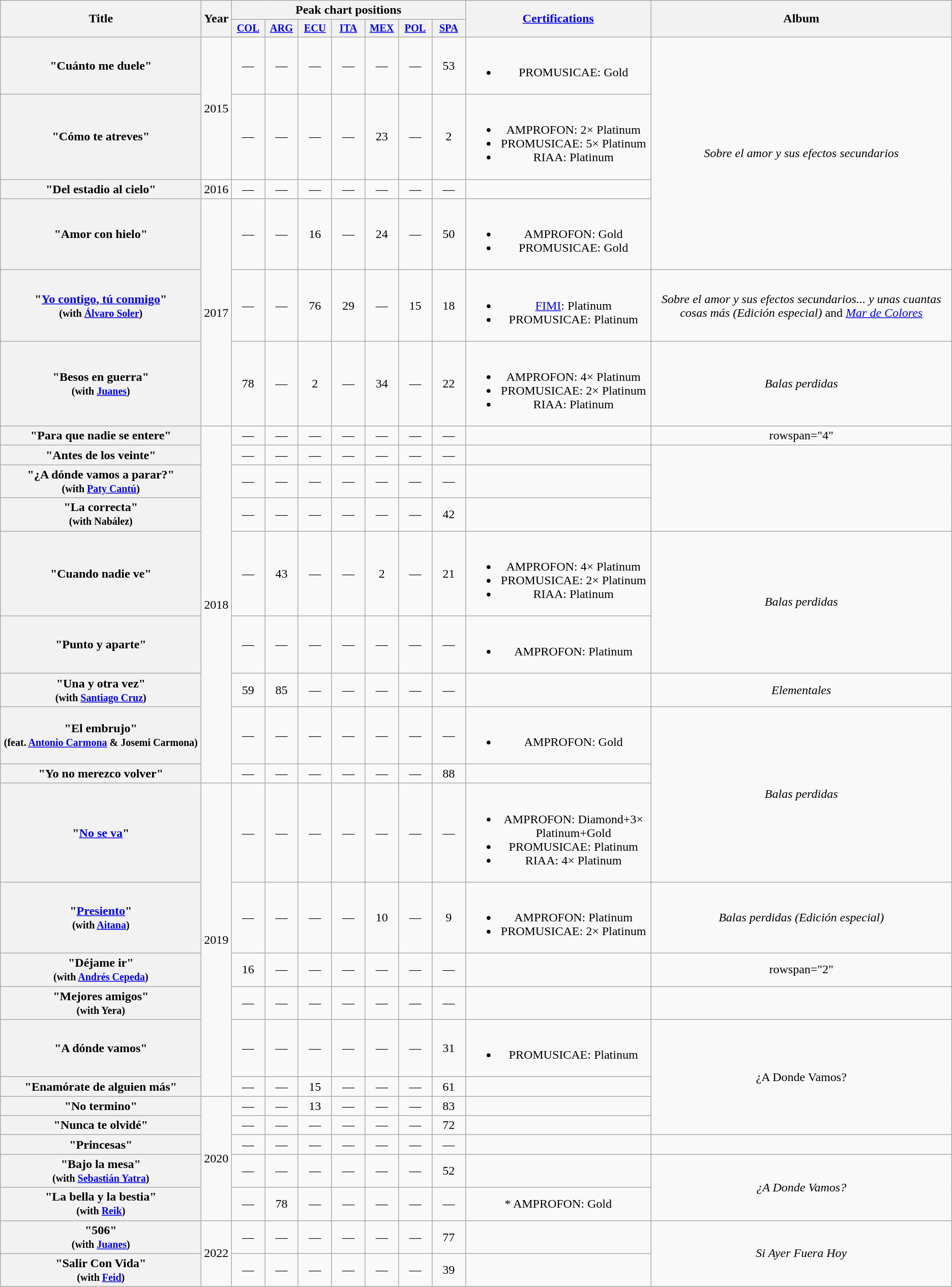<table class="wikitable plainrowheaders" style="text-align:center;">
<tr>
<th scope="col" rowspan="2" style="width:16em;">Title</th>
<th scope="col" rowspan="2">Year</th>
<th scope="col" colspan="7">Peak chart positions</th>
<th scope="col" rowspan="2"><a href='#'>Certifications</a></th>
<th scope="col" rowspan="2">Album</th>
</tr>
<tr>
<th scope="col" style="width:2.75em;font-size:85%;"><a href='#'>COL</a><br></th>
<th scope="col" style="width:2.75em;font-size:85%;"><a href='#'>ARG</a><br></th>
<th scope="col" style="width:2.75em;font-size:85%;"><a href='#'>ECU</a><br></th>
<th scope="col" style="width:2.75em;font-size:85%;"><a href='#'>ITA</a><br></th>
<th scope="col" style="width:2.75em;font-size:85%;"><a href='#'>MEX</a><br></th>
<th scope="col" style="width:2.75em;font-size:85%;"><a href='#'>POL</a><br></th>
<th scope="col" style="width:2.75em;font-size:85%;"><a href='#'>SPA</a><br></th>
</tr>
<tr>
<th scope="row">"Cuánto me duele"</th>
<td rowspan="2">2015</td>
<td>—</td>
<td>—</td>
<td>—</td>
<td>—</td>
<td>—</td>
<td>—</td>
<td>53</td>
<td><br><ul><li>PROMUSICAE: Gold</li></ul></td>
<td rowspan="4"><em>Sobre el amor y sus efectos secundarios</em></td>
</tr>
<tr>
<th scope="row">"Cómo te atreves"</th>
<td>—</td>
<td>—</td>
<td>—</td>
<td>—</td>
<td>23</td>
<td>—</td>
<td>2</td>
<td><br><ul><li>AMPROFON: 2× Platinum</li><li>PROMUSICAE: 5× Platinum</li><li>RIAA: Platinum </li></ul></td>
</tr>
<tr>
<th scope="row">"Del estadio al cielo"</th>
<td>2016</td>
<td>—</td>
<td>—</td>
<td>—</td>
<td>—</td>
<td>—</td>
<td>—</td>
<td>—</td>
<td></td>
</tr>
<tr>
<th scope="row">"Amor con hielo"</th>
<td rowspan="3">2017</td>
<td>—</td>
<td>—</td>
<td>16</td>
<td>—</td>
<td>24</td>
<td>—</td>
<td>50</td>
<td><br><ul><li>AMPROFON: Gold</li><li>PROMUSICAE: Gold</li></ul></td>
</tr>
<tr>
<th scope="row">"<a href='#'>Yo contigo, tú conmigo</a>" <br><small>(with <a href='#'>Álvaro Soler</a>)</small></th>
<td>—</td>
<td>—</td>
<td>76</td>
<td>29</td>
<td>—</td>
<td>15</td>
<td>18</td>
<td><br><ul><li><a href='#'>FIMI</a>: Platinum</li><li>PROMUSICAE: Platinum</li></ul></td>
<td><em>Sobre el amor y sus efectos secundarios... y unas cuantas cosas más (Edición especial)</em> and <em><a href='#'>Mar de Colores</a></em></td>
</tr>
<tr>
<th scope="row">"Besos en guerra" <br><small>(with <a href='#'>Juanes</a>)</small></th>
<td>78</td>
<td>—</td>
<td>2</td>
<td>—</td>
<td>34</td>
<td>—</td>
<td>22</td>
<td><br><ul><li>AMPROFON: 4× Platinum</li><li>PROMUSICAE: 2× Platinum</li><li>RIAA: Platinum </li></ul></td>
<td><em>Balas perdidas</em></td>
</tr>
<tr>
<th scope="row">"Para que nadie se entere"</th>
<td rowspan="9">2018</td>
<td>—</td>
<td>—</td>
<td>—</td>
<td>—</td>
<td>—</td>
<td>—</td>
<td>—</td>
<td></td>
<td>rowspan="4" </td>
</tr>
<tr>
<th scope="row">"Antes de los veinte"</th>
<td>—</td>
<td>—</td>
<td>—</td>
<td>—</td>
<td>—</td>
<td>—</td>
<td>—</td>
<td></td>
</tr>
<tr>
<th scope="row">"¿A dónde vamos a parar?" <br><small>(with <a href='#'>Paty Cantú</a>)</small></th>
<td>—</td>
<td>—</td>
<td>—</td>
<td>—</td>
<td>—</td>
<td>—</td>
<td>—</td>
<td></td>
</tr>
<tr>
<th scope="row">"La correcta" <br><small>(with Nabález)</small></th>
<td>—</td>
<td>—</td>
<td>—</td>
<td>—</td>
<td>—</td>
<td>—</td>
<td>42</td>
<td></td>
</tr>
<tr>
<th scope="row">"Cuando nadie ve"</th>
<td>—</td>
<td>43</td>
<td>—</td>
<td>—</td>
<td>2</td>
<td>—</td>
<td>21</td>
<td><br><ul><li>AMPROFON: 4× Platinum</li><li>PROMUSICAE: 2× Platinum</li><li>RIAA: Platinum </li></ul></td>
<td rowspan="2"><em>Balas perdidas</em></td>
</tr>
<tr>
<th scope="row">"Punto y aparte"</th>
<td>—</td>
<td>—</td>
<td>—</td>
<td>—</td>
<td>—</td>
<td>—</td>
<td>—</td>
<td><br><ul><li>AMPROFON: Platinum</li></ul></td>
</tr>
<tr>
<th scope="row">"Una y otra vez" <br><small>(with <a href='#'>Santiago Cruz</a>)</small></th>
<td>59</td>
<td>85</td>
<td>—</td>
<td>—</td>
<td>—</td>
<td>—</td>
<td>—</td>
<td></td>
<td><em>Elementales</em></td>
</tr>
<tr>
<th scope="row">"El embrujo" <br><small>(feat. <a href='#'>Antonio Carmona</a> & Josemi Carmona)</small></th>
<td>—</td>
<td>—</td>
<td>—</td>
<td>—</td>
<td>—</td>
<td>—</td>
<td>—</td>
<td><br><ul><li>AMPROFON: Gold</li></ul></td>
<td rowspan="3"><em>Balas perdidas</em></td>
</tr>
<tr>
<th scope="row">"Yo no merezco volver"</th>
<td>—</td>
<td>—</td>
<td>—</td>
<td>—</td>
<td>—</td>
<td>—</td>
<td>88</td>
<td></td>
</tr>
<tr>
<th scope="row">"<a href='#'>No se va</a>"</th>
<td rowspan="6">2019</td>
<td>—</td>
<td>—</td>
<td>—</td>
<td>—</td>
<td>—</td>
<td>—</td>
<td>—</td>
<td><br><ul><li>AMPROFON: Diamond+3× Platinum+Gold</li><li>PROMUSICAE: Platinum</li><li>RIAA: 4× Platinum </li></ul></td>
</tr>
<tr>
<th scope="row">"<a href='#'>Presiento</a>" <br><small>(with <a href='#'>Aitana</a>)</small></th>
<td>—</td>
<td>—</td>
<td>—</td>
<td>—</td>
<td>10</td>
<td>—</td>
<td>9</td>
<td><br><ul><li>AMPROFON: Platinum</li><li>PROMUSICAE: 2× Platinum</li></ul></td>
<td><em>Balas perdidas (Edición especial)</em></td>
</tr>
<tr>
<th scope="row">"Déjame ir" <br><small>(with <a href='#'>Andrés Cepeda</a>)</small></th>
<td>16</td>
<td>—</td>
<td>—</td>
<td>—</td>
<td>—</td>
<td>—</td>
<td>—</td>
<td></td>
<td>rowspan="2" </td>
</tr>
<tr>
<th scope="row">"Mejores amigos" <br><small>(with Yera)</small></th>
<td>—</td>
<td>—</td>
<td>—</td>
<td>—</td>
<td>—</td>
<td>—</td>
<td>—</td>
<td></td>
</tr>
<tr>
<th scope="row">"A dónde vamos"</th>
<td>—</td>
<td>—</td>
<td>—</td>
<td>—</td>
<td>—</td>
<td>—</td>
<td>31</td>
<td><br><ul><li>PROMUSICAE: Platinum</li></ul></td>
<td rowspan="4">¿A Donde Vamos?</td>
</tr>
<tr>
<th scope="row">"Enamórate de alguien más"</th>
<td>—</td>
<td>—</td>
<td>15</td>
<td>—</td>
<td>—</td>
<td>—</td>
<td>61</td>
<td></td>
</tr>
<tr>
<th scope="row">"No termino"</th>
<td rowspan="5">2020</td>
<td>—</td>
<td>—</td>
<td>13</td>
<td>—</td>
<td>—</td>
<td>—</td>
<td>83</td>
<td></td>
</tr>
<tr>
<th scope="row">"Nunca te olvidé"</th>
<td>—</td>
<td>—</td>
<td>—</td>
<td>—</td>
<td>—</td>
<td>—</td>
<td>72</td>
<td></td>
</tr>
<tr>
<th scope="row">"Princesas"</th>
<td>—</td>
<td>—</td>
<td>—</td>
<td>—</td>
<td>—</td>
<td>—</td>
<td>—</td>
<td></td>
<td></td>
</tr>
<tr>
<th scope="row">"Bajo la mesa" <br><small>(with <a href='#'>Sebastián Yatra</a>)</small></th>
<td>—</td>
<td>—</td>
<td>—</td>
<td>—</td>
<td>—</td>
<td>—</td>
<td>52</td>
<td></td>
<td rowspan="2"><em>¿A Donde Vamos?</em></td>
</tr>
<tr>
<th scope="row">"La bella y la bestia" <br><small>(with <a href='#'>Reik</a>)</small></th>
<td>—</td>
<td>78</td>
<td>—</td>
<td>—</td>
<td>—</td>
<td>—</td>
<td>—</td>
<td>* AMPROFON: Gold</td>
</tr>
<tr>
<th scope="row">"506" <br><small>(with <a href='#'>Juanes</a>)</small></th>
<td rowspan="2">2022</td>
<td>—</td>
<td>—</td>
<td>—</td>
<td>—</td>
<td>—</td>
<td>—</td>
<td>77</td>
<td></td>
<td rowspan="2"><em>Si Ayer Fuera Hoy</em></td>
</tr>
<tr>
<th scope="row">"Salir Con Vida" <br><small>(with <a href='#'>Feid</a>)</small></th>
<td>—</td>
<td>—</td>
<td>—</td>
<td>—</td>
<td>—</td>
<td>—</td>
<td>39</td>
</tr>
</table>
